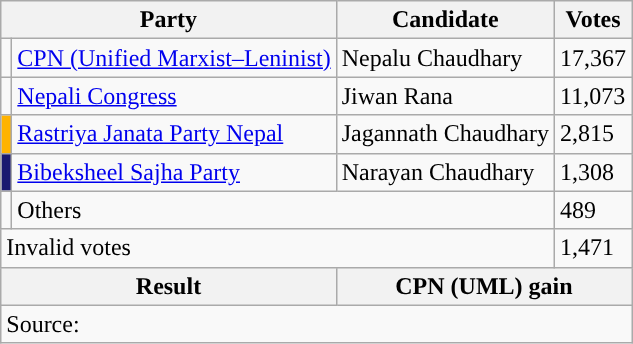<table class="wikitable">
<tr>
<th colspan="2">Party</th>
<th>Candidate</th>
<th>Votes</th>
</tr>
<tr>
<td style="background-color:"></td>
<td><a href='#'>CPN (Unified Marxist–Leninist)</a></td>
<td>Nepalu Chaudhary</td>
<td>17,367</td>
</tr>
<tr>
<td style="background-color:"></td>
<td><a href='#'>Nepali Congress</a></td>
<td>Jiwan Rana</td>
<td>11,073</td>
</tr>
<tr>
<td style="background-color:#ffb300"></td>
<td><a href='#'>Rastriya Janata Party Nepal</a></td>
<td>Jagannath Chaudhary</td>
<td>2,815</td>
</tr>
<tr>
<td style="background-color:midnightblue"></td>
<td><a href='#'>Bibeksheel Sajha Party</a></td>
<td>Narayan Chaudhary</td>
<td>1,308</td>
</tr>
<tr>
<td></td>
<td colspan="2">Others</td>
<td>489</td>
</tr>
<tr>
<td colspan="3">Invalid votes</td>
<td>1,471</td>
</tr>
<tr>
<th colspan="2">Result</th>
<th colspan="2">CPN (UML) gain</th>
</tr>
<tr>
<td colspan="4">Source: </td>
</tr>
</table>
